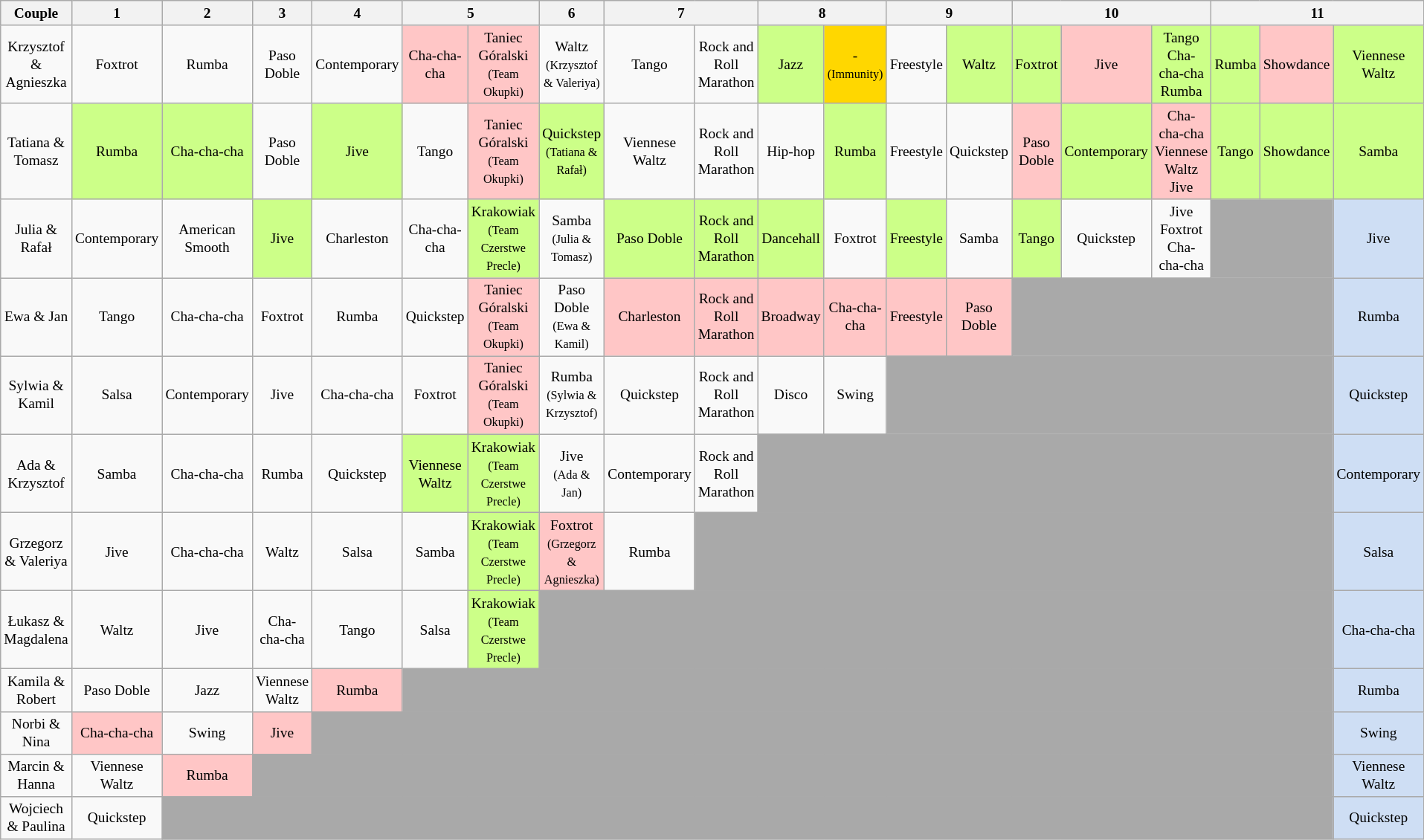<table class="wikitable" style="text-align:center; font-size:81%; line-height:16px">
<tr>
<th>Couple</th>
<th>1</th>
<th>2</th>
<th>3</th>
<th>4</th>
<th colspan=2>5</th>
<th>6</th>
<th colspan=2>7</th>
<th colspan=2>8</th>
<th colspan=2>9</th>
<th colspan=3>10</th>
<th colspan=3>11</th>
</tr>
<tr>
<td>Krzysztof & Agnieszka</td>
<td>Foxtrot</td>
<td>Rumba</td>
<td>Paso Doble</td>
<td>Contemporary</td>
<td style="background:#ffc6c6;">Cha-cha-cha</td>
<td style="background:#ffc6c6;">Taniec Góralski<br><small>(Team Okupki)</small></td>
<td>Waltz<br><small>(Krzysztof & Valeriya)</small></td>
<td>Tango</td>
<td>Rock and Roll<br>Marathon</td>
<td style="background:#ccff88;">Jazz</td>
<td style="background:gold;">-<br><small>(Immunity)</small></td>
<td>Freestyle</td>
<td style="background:#ccff88;">Waltz</td>
<td style="background:#ccff88;">Foxtrot</td>
<td style="background:#ffc6c6;">Jive</td>
<td style="background:#ccff88;">Tango<br>Cha-cha-cha<br>Rumba</td>
<td style="background:#ccff88;">Rumba</td>
<td style="background:#ffc6c6;">Showdance</td>
<td style="background:#ccff88;">Viennese Waltz</td>
</tr>
<tr>
<td>Tatiana & Tomasz</td>
<td style="background:#ccff88;">Rumba</td>
<td style="background:#ccff88;">Cha-cha-cha</td>
<td>Paso Doble</td>
<td style="background:#ccff88;">Jive</td>
<td>Tango</td>
<td style="background:#ffc6c6;">Taniec Góralski<br><small>(Team Okupki)</small></td>
<td style="background:#ccff88;">Quickstep<br><small>(Tatiana & Rafał)</small></td>
<td>Viennese Waltz</td>
<td>Rock and Roll<br>Marathon</td>
<td>Hip-hop</td>
<td style="background:#ccff88;">Rumba</td>
<td>Freestyle</td>
<td>Quickstep</td>
<td style="background:#ffc6c6;">Paso Doble</td>
<td style="background:#ccff88;">Contemporary</td>
<td style="background:#ffc6c6;">Cha-cha-cha<br>Viennese Waltz<br>Jive</td>
<td style="background:#ccff88;">Tango</td>
<td style="background:#ccff88;">Showdance</td>
<td style="background:#ccff88;">Samba</td>
</tr>
<tr>
<td>Julia & Rafał</td>
<td>Contemporary</td>
<td>American Smooth</td>
<td style="background:#ccff88;">Jive</td>
<td>Charleston</td>
<td>Cha-cha-cha</td>
<td style="background:#ccff88;">Krakowiak<br><small>(Team Czerstwe Precle)</small></td>
<td>Samba<br><small>(Julia & Tomasz)</small></td>
<td style="background:#ccff88;">Paso Doble</td>
<td style="background:#ccff88;">Rock and Roll<br>Marathon</td>
<td style="background:#ccff88;">Dancehall</td>
<td>Foxtrot</td>
<td style="background:#ccff88;">Freestyle</td>
<td>Samba</td>
<td style="background:#ccff88;">Tango</td>
<td>Quickstep</td>
<td>Jive<br>Foxtrot<br>Cha-cha-cha</td>
<td style="background:darkgrey;" colspan="2"></td>
<td style="background:#CEDEF4;">Jive</td>
</tr>
<tr>
<td>Ewa & Jan</td>
<td>Tango</td>
<td>Cha-cha-cha</td>
<td>Foxtrot</td>
<td>Rumba</td>
<td>Quickstep</td>
<td style="background:#ffc6c6;">Taniec Góralski<br><small>(Team Okupki)</small></td>
<td>Paso Doble<br><small>(Ewa & Kamil)</small></td>
<td style="background:#ffc6c6;">Charleston</td>
<td style="background:#ffc6c6;">Rock and Roll<br>Marathon</td>
<td style="background:#ffc6c6;">Broadway</td>
<td style="background:#ffc6c6;">Cha-cha-cha</td>
<td style="background:#ffc6c6;">Freestyle</td>
<td style="background:#ffc6c6;">Paso Doble</td>
<td style="background:darkgrey;" colspan="5"></td>
<td style="background:#CEDEF4;">Rumba</td>
</tr>
<tr>
<td>Sylwia & Kamil</td>
<td>Salsa</td>
<td>Contemporary</td>
<td>Jive</td>
<td>Cha-cha-cha</td>
<td>Foxtrot</td>
<td style="background:#ffc6c6;">Taniec Góralski<br><small>(Team Okupki)</small></td>
<td>Rumba<br><small>(Sylwia & Krzysztof)</small></td>
<td>Quickstep</td>
<td>Rock and Roll<br>Marathon</td>
<td>Disco</td>
<td>Swing</td>
<td style="background:darkgrey;" colspan="7"></td>
<td style="background:#CEDEF4;">Quickstep</td>
</tr>
<tr>
<td>Ada & Krzysztof</td>
<td>Samba</td>
<td>Cha-cha-cha</td>
<td>Rumba</td>
<td>Quickstep</td>
<td style="background:#ccff88;">Viennese Waltz</td>
<td style="background:#ccff88;">Krakowiak<br><small>(Team Czerstwe Precle)</small></td>
<td>Jive<br><small>(Ada & Jan)</small></td>
<td>Contemporary</td>
<td>Rock and Roll<br>Marathon</td>
<td style="background:darkgrey;" colspan="9"></td>
<td style="background:#CEDEF4;">Contemporary</td>
</tr>
<tr>
<td>Grzegorz & Valeriya</td>
<td>Jive</td>
<td>Cha-cha-cha</td>
<td>Waltz</td>
<td>Salsa</td>
<td>Samba</td>
<td style="background:#ccff88;">Krakowiak<br><small>(Team Czerstwe Precle)</small></td>
<td style="background:#ffc6c6;">Foxtrot<br><small>(Grzegorz & Agnieszka)</small></td>
<td>Rumba</td>
<td style="background:darkgrey;" colspan="10"></td>
<td style="background:#CEDEF4;">Salsa</td>
</tr>
<tr>
<td>Łukasz & Magdalena</td>
<td>Waltz</td>
<td>Jive</td>
<td>Cha-cha-cha</td>
<td>Tango</td>
<td>Salsa</td>
<td style="background:#ccff88;">Krakowiak<br><small>(Team Czerstwe Precle)</small></td>
<td style="background:darkgrey;" colspan="12"></td>
<td style="background:#CEDEF4;">Cha-cha-cha</td>
</tr>
<tr>
<td>Kamila & Robert</td>
<td>Paso Doble</td>
<td>Jazz</td>
<td>Viennese Waltz</td>
<td style="background:#ffc6c6;">Rumba</td>
<td style="background:darkgrey;" colspan="14"></td>
<td style="background:#CEDEF4;">Rumba</td>
</tr>
<tr>
<td>Norbi & Nina</td>
<td style="background:#ffc6c6;">Cha-cha-cha</td>
<td>Swing</td>
<td style="background:#ffc6c6;">Jive</td>
<td style="background:darkgrey;" colspan="15"></td>
<td style="background:#CEDEF4;">Swing</td>
</tr>
<tr>
<td>Marcin & Hanna</td>
<td>Viennese Waltz</td>
<td style="background:#ffc6c6;">Rumba</td>
<td style="background:darkgrey;" colspan="16"></td>
<td style="background:#CEDEF4;">Viennese Waltz</td>
</tr>
<tr>
<td>Wojciech & Paulina</td>
<td>Quickstep</td>
<td style="background:darkgrey;" colspan="17"></td>
<td style="background:#CEDEF4;">Quickstep</td>
</tr>
</table>
